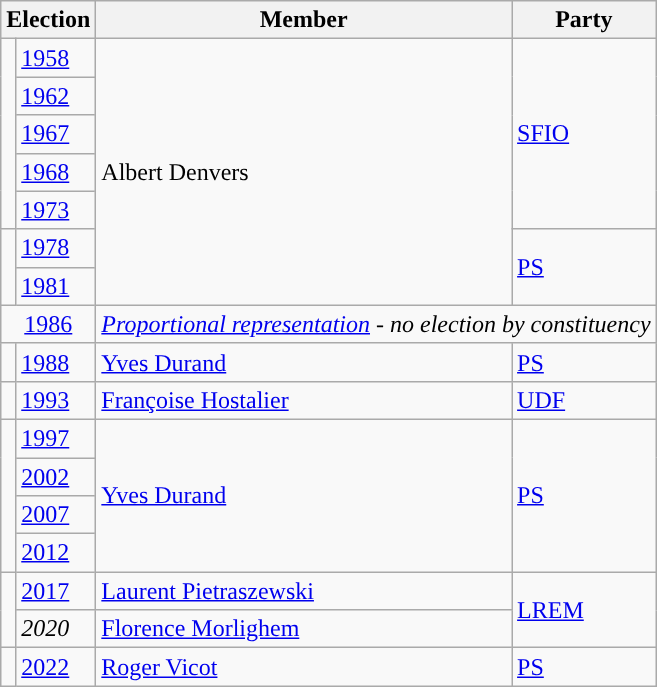<table class="wikitable">
<tr>
<th colspan="2">Election</th>
<th>Member</th>
<th>Party</th>
</tr>
<tr>
<td rowspan="5" style="color:inherit;background-color: "></td>
<td><a href='#'>1958</a></td>
<td rowspan="7">Albert Denvers</td>
<td rowspan="5"><a href='#'>SFIO</a></td>
</tr>
<tr>
<td><a href='#'>1962</a></td>
</tr>
<tr>
<td><a href='#'>1967</a></td>
</tr>
<tr>
<td><a href='#'>1968</a></td>
</tr>
<tr>
<td><a href='#'>1973</a></td>
</tr>
<tr>
<td rowspan="2" style="color:inherit;background-color: "></td>
<td><a href='#'>1978</a></td>
<td rowspan="2"><a href='#'>PS</a></td>
</tr>
<tr>
<td><a href='#'>1981</a></td>
</tr>
<tr>
<td colspan="2" align="center"><a href='#'>1986</a></td>
<td colspan="2"><em><a href='#'>Proportional representation</a> - no election by constituency</em></td>
</tr>
<tr>
<td style="color:inherit;background-color: "></td>
<td><a href='#'>1988</a></td>
<td><a href='#'>Yves Durand</a></td>
<td><a href='#'>PS</a></td>
</tr>
<tr>
<td style="color:inherit;background-color: "></td>
<td><a href='#'>1993</a></td>
<td><a href='#'>Françoise Hostalier</a></td>
<td><a href='#'>UDF</a></td>
</tr>
<tr>
<td rowspan="4" style="color:inherit;background-color: "></td>
<td><a href='#'>1997</a></td>
<td rowspan="4"><a href='#'>Yves Durand</a></td>
<td rowspan="4"><a href='#'>PS</a></td>
</tr>
<tr>
<td><a href='#'>2002</a></td>
</tr>
<tr>
<td><a href='#'>2007</a></td>
</tr>
<tr>
<td><a href='#'>2012</a></td>
</tr>
<tr>
<td rowspan="2" style="color:inherit;background-color: "></td>
<td><a href='#'>2017</a></td>
<td><a href='#'>Laurent Pietraszewski</a></td>
<td rowspan="2"><a href='#'>LREM</a></td>
</tr>
<tr>
<td><em>2020</em></td>
<td><a href='#'>Florence Morlighem</a></td>
</tr>
<tr>
<td style="color:inherit;background-color: "></td>
<td><a href='#'>2022</a></td>
<td><a href='#'>Roger Vicot</a></td>
<td><a href='#'>PS</a></td>
</tr>
</table>
